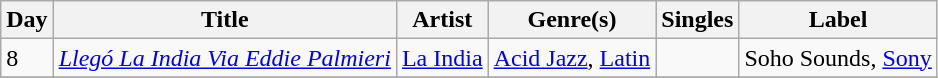<table class="wikitable sortable" style="text-align: left;">
<tr>
<th>Day</th>
<th>Title</th>
<th>Artist</th>
<th>Genre(s)</th>
<th>Singles</th>
<th>Label</th>
</tr>
<tr>
<td>8</td>
<td><em><a href='#'>Llegó La India Via Eddie Palmieri</a></em></td>
<td><a href='#'>La India</a></td>
<td><a href='#'>Acid Jazz</a>, <a href='#'>Latin</a></td>
<td></td>
<td>Soho Sounds, <a href='#'>Sony</a></td>
</tr>
<tr>
</tr>
</table>
